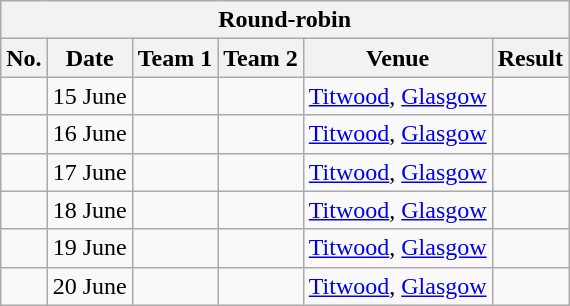<table class="wikitable">
<tr>
<th colspan="6">Round-robin</th>
</tr>
<tr>
<th>No.</th>
<th>Date</th>
<th>Team 1</th>
<th>Team 2</th>
<th>Venue</th>
<th>Result</th>
</tr>
<tr>
<td></td>
<td>15 June</td>
<td></td>
<td></td>
<td><a href='#'>Titwood</a>, <a href='#'>Glasgow</a></td>
<td></td>
</tr>
<tr>
<td></td>
<td>16 June</td>
<td></td>
<td></td>
<td><a href='#'>Titwood</a>, <a href='#'>Glasgow</a></td>
<td></td>
</tr>
<tr>
<td></td>
<td>17 June</td>
<td></td>
<td></td>
<td><a href='#'>Titwood</a>, <a href='#'>Glasgow</a></td>
<td></td>
</tr>
<tr>
<td></td>
<td>18 June</td>
<td></td>
<td></td>
<td><a href='#'>Titwood</a>, <a href='#'>Glasgow</a></td>
<td></td>
</tr>
<tr>
<td></td>
<td>19 June</td>
<td></td>
<td></td>
<td><a href='#'>Titwood</a>, <a href='#'>Glasgow</a></td>
<td></td>
</tr>
<tr>
<td></td>
<td>20 June</td>
<td></td>
<td></td>
<td><a href='#'>Titwood</a>, <a href='#'>Glasgow</a></td>
<td></td>
</tr>
</table>
